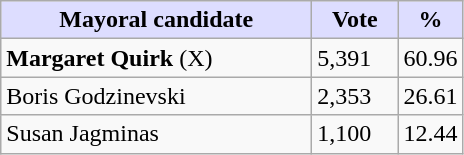<table class="wikitable">
<tr>
<th style="background:#ddf; width:200px;">Mayoral candidate</th>
<th style="background:#ddf; width:50px;">Vote</th>
<th style="background:#ddf; width:30px;">%</th>
</tr>
<tr>
<td><strong>Margaret Quirk</strong> (X)</td>
<td>5,391</td>
<td>60.96</td>
</tr>
<tr>
<td>Boris Godzinevski</td>
<td>2,353</td>
<td>26.61</td>
</tr>
<tr>
<td>Susan Jagminas</td>
<td>1,100</td>
<td>12.44</td>
</tr>
</table>
